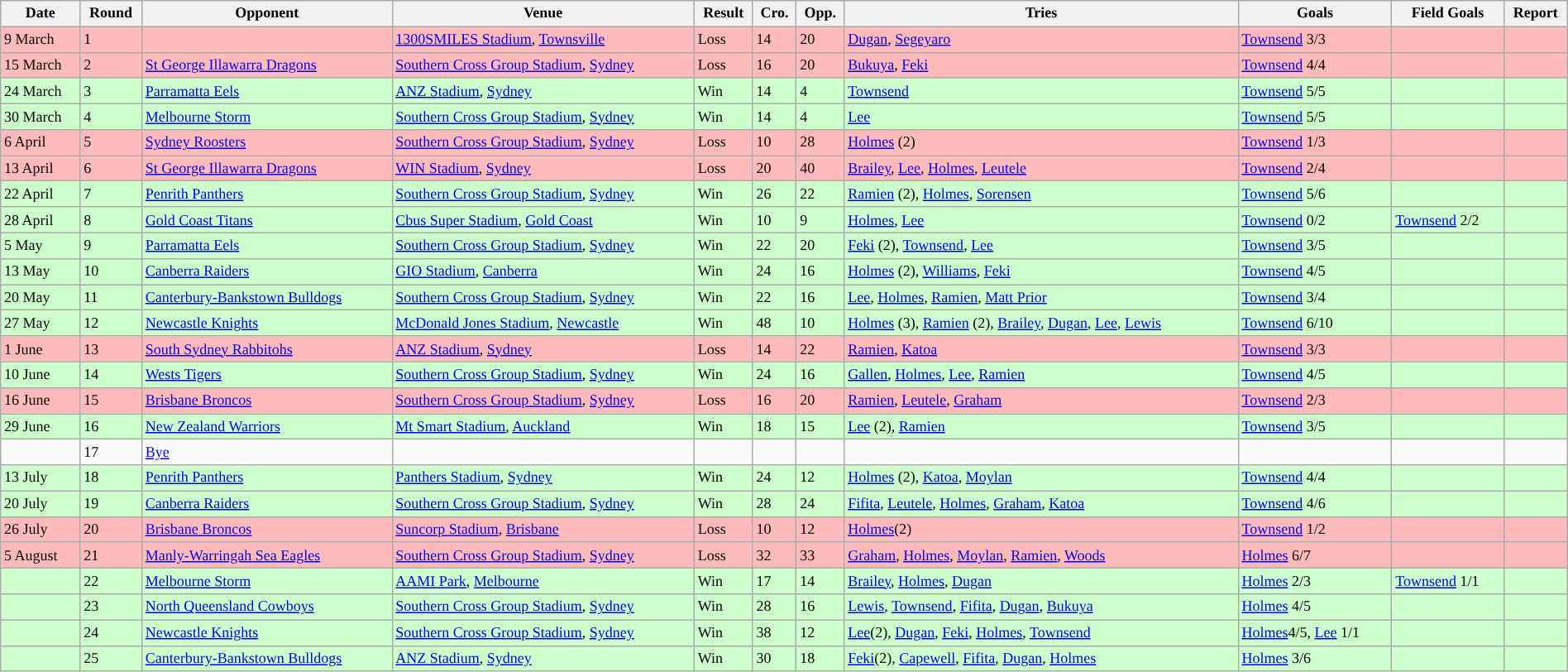<table class="wikitable"  style="font-size:75%; width:100%;">
<tr>
<th>Date</th>
<th>Round</th>
<th>Opponent</th>
<th>Venue</th>
<th>Result</th>
<th>Cro.</th>
<th>Opp.</th>
<th>Tries</th>
<th>Goals</th>
<th>Field Goals</th>
<th>Report</th>
</tr>
<tr style="background:#fbb;">
<td>9 March</td>
<td>1</td>
<td></td>
<td><a href='#'>1300SMILES Stadium</a>, <a href='#'>Townsville</a></td>
<td>Loss</td>
<td>14</td>
<td>20</td>
<td><a href='#'>Dugan</a>, <a href='#'>Segeyaro</a></td>
<td><a href='#'>Townsend</a> 3/3</td>
<td></td>
<td></td>
</tr>
<tr style="background:#fbb;">
<td>15 March</td>
<td>2</td>
<td> <a href='#'>St George Illawarra Dragons</a></td>
<td><a href='#'>Southern Cross Group Stadium</a>, <a href='#'>Sydney</a></td>
<td>Loss</td>
<td>16</td>
<td>20</td>
<td><a href='#'>Bukuya</a>, <a href='#'>Feki</a></td>
<td><a href='#'>Townsend</a> 4/4</td>
<td></td>
<td></td>
</tr>
<tr style="background:#cfc;">
<td>24 March</td>
<td>3</td>
<td> <a href='#'>Parramatta Eels</a></td>
<td><a href='#'>ANZ Stadium</a>, <a href='#'>Sydney</a></td>
<td>Win</td>
<td>14</td>
<td>4</td>
<td><a href='#'>Townsend</a></td>
<td><a href='#'>Townsend</a> 5/5</td>
<td></td>
<td></td>
</tr>
<tr style="background:#cfc;">
<td>30 March</td>
<td>4</td>
<td> <a href='#'>Melbourne Storm</a></td>
<td><a href='#'>Southern Cross Group Stadium</a>, <a href='#'>Sydney</a></td>
<td>Win</td>
<td>14</td>
<td>4</td>
<td><a href='#'>Lee</a></td>
<td><a href='#'>Townsend</a> 5/5</td>
<td></td>
<td></td>
</tr>
<tr style="background:#fbb;">
<td>6 April</td>
<td>5</td>
<td> <a href='#'>Sydney Roosters</a></td>
<td><a href='#'>Southern Cross Group Stadium</a>, <a href='#'>Sydney</a></td>
<td>Loss</td>
<td>10</td>
<td>28</td>
<td><a href='#'>Holmes</a> (2)</td>
<td><a href='#'>Townsend</a> 1/3</td>
<td></td>
<td></td>
</tr>
<tr style="background:#fbb;">
<td>13 April</td>
<td>6</td>
<td>  <a href='#'>St George Illawarra Dragons</a></td>
<td><a href='#'>WIN Stadium</a>, <a href='#'>Sydney</a></td>
<td>Loss</td>
<td>20</td>
<td>40</td>
<td><a href='#'>Brailey</a>, <a href='#'>Lee</a>, <a href='#'>Holmes</a>, <a href='#'>Leutele</a></td>
<td><a href='#'>Townsend</a> 2/4</td>
<td></td>
<td></td>
</tr>
<tr style="background:#cfc;">
<td>22 April</td>
<td>7</td>
<td> <a href='#'>Penrith Panthers</a></td>
<td><a href='#'>Southern Cross Group Stadium</a>, <a href='#'>Sydney</a></td>
<td>Win</td>
<td>26</td>
<td>22</td>
<td><a href='#'>Ramien</a> (2), <a href='#'>Holmes</a>, <a href='#'>Sorensen</a></td>
<td><a href='#'>Townsend</a> 5/6</td>
<td></td>
<td></td>
</tr>
<tr style="background:#cfc;">
<td>28 April</td>
<td>8</td>
<td> <a href='#'>Gold Coast Titans</a></td>
<td><a href='#'>Cbus Super Stadium</a>, <a href='#'>Gold Coast</a></td>
<td>Win</td>
<td>10</td>
<td>9</td>
<td><a href='#'>Holmes</a>, <a href='#'>Lee</a></td>
<td><a href='#'>Townsend</a> 0/2</td>
<td><a href='#'>Townsend</a> 2/2</td>
<td></td>
</tr>
<tr style="background:#cfc;">
<td>5 May</td>
<td>9</td>
<td> <a href='#'>Parramatta Eels</a></td>
<td><a href='#'>Southern Cross Group Stadium</a>, <a href='#'>Sydney</a></td>
<td>Win</td>
<td>22</td>
<td>20</td>
<td><a href='#'>Feki</a> (2), <a href='#'>Townsend</a>, <a href='#'>Lee</a></td>
<td><a href='#'>Townsend</a> 3/5</td>
<td></td>
<td></td>
</tr>
<tr style="background:#cfc;">
<td>13 May</td>
<td>10</td>
<td>  <a href='#'>Canberra Raiders</a></td>
<td><a href='#'>GIO Stadium</a>, <a href='#'>Canberra</a></td>
<td>Win</td>
<td>24</td>
<td>16</td>
<td><a href='#'>Holmes</a> (2), <a href='#'>Williams</a>, <a href='#'>Feki</a></td>
<td><a href='#'>Townsend</a> 4/5</td>
<td></td>
<td></td>
</tr>
<tr style="background:#cfc;">
<td>20 May</td>
<td>11</td>
<td>  <a href='#'>Canterbury-Bankstown Bulldogs</a></td>
<td><a href='#'>Southern Cross Group Stadium</a>, <a href='#'>Sydney</a></td>
<td>Win</td>
<td>22</td>
<td>16</td>
<td><a href='#'>Lee</a>, <a href='#'>Holmes</a>, <a href='#'>Ramien</a>, <a href='#'>Matt Prior</a></td>
<td><a href='#'>Townsend</a> 3/4</td>
<td></td>
<td></td>
</tr>
<tr style="background:#cfc;">
<td>27 May</td>
<td>12</td>
<td> <a href='#'>Newcastle Knights</a></td>
<td><a href='#'>McDonald Jones Stadium</a>, <a href='#'>Newcastle</a></td>
<td>Win</td>
<td>48</td>
<td>10</td>
<td><a href='#'>Holmes</a> (3), <a href='#'>Ramien</a> (2), <a href='#'>Brailey</a>, <a href='#'>Dugan</a>, <a href='#'>Lee</a>, <a href='#'>Lewis</a></td>
<td><a href='#'>Townsend</a> 6/10</td>
<td></td>
<td></td>
</tr>
<tr style="background:#fbb;">
<td>1 June</td>
<td>13</td>
<td> <a href='#'>South Sydney Rabbitohs</a></td>
<td><a href='#'>ANZ Stadium</a>, <a href='#'>Sydney</a></td>
<td>Loss</td>
<td>14</td>
<td>22</td>
<td><a href='#'>Ramien</a>, <a href='#'>Katoa</a></td>
<td><a href='#'>Townsend</a> 3/3</td>
<td></td>
<td></td>
</tr>
<tr style="background:#cfc;">
<td>10 June</td>
<td>14</td>
<td> <a href='#'>Wests Tigers</a></td>
<td><a href='#'>Southern Cross Group Stadium</a>, <a href='#'>Sydney</a></td>
<td>Win</td>
<td>24</td>
<td>16</td>
<td><a href='#'>Gallen</a>, <a href='#'>Holmes</a>, <a href='#'>Lee</a>, <a href='#'>Ramien</a></td>
<td><a href='#'>Townsend</a> 4/5</td>
<td></td>
<td></td>
</tr>
<tr style="background:#fbb;">
<td>16 June</td>
<td>15</td>
<td>  <a href='#'>Brisbane Broncos</a></td>
<td><a href='#'>Southern Cross Group Stadium</a>, <a href='#'>Sydney</a></td>
<td>Loss</td>
<td>16</td>
<td>20</td>
<td><a href='#'>Ramien</a>, <a href='#'>Leutele</a>, <a href='#'>Graham</a></td>
<td><a href='#'>Townsend</a> 2/3</td>
<td></td>
<td></td>
</tr>
<tr style="background:#cfc;">
<td>29 June</td>
<td>16</td>
<td> <a href='#'>New Zealand Warriors</a></td>
<td><a href='#'>Mt Smart Stadium</a>, <a href='#'>Auckland</a></td>
<td>Win</td>
<td>18</td>
<td>15</td>
<td><a href='#'>Lee</a> (2), <a href='#'>Ramien</a></td>
<td><a href='#'>Townsend</a> 3/5</td>
<td></td>
<td></td>
</tr>
<tr style="background:">
<td></td>
<td>17</td>
<td><a href='#'>Bye</a></td>
<td></td>
<td></td>
<td></td>
<td></td>
<td></td>
<td></td>
<td></td>
<td></td>
</tr>
<tr style="background:#cfc;">
<td>13 July</td>
<td>18</td>
<td>  <a href='#'>Penrith Panthers</a></td>
<td><a href='#'>Panthers Stadium</a>, <a href='#'>Sydney</a></td>
<td>Win</td>
<td>24</td>
<td>12</td>
<td><a href='#'>Holmes</a> (2), <a href='#'>Katoa</a>, <a href='#'>Moylan</a></td>
<td><a href='#'>Townsend</a> 4/4</td>
<td></td>
<td></td>
</tr>
<tr style="background:#cfc;">
<td>20 July</td>
<td>19</td>
<td> <a href='#'>Canberra Raiders</a></td>
<td><a href='#'>Southern Cross Group Stadium</a>, <a href='#'>Sydney</a></td>
<td>Win</td>
<td>28</td>
<td>24</td>
<td><a href='#'>Fifita</a>, <a href='#'>Leutele</a>, <a href='#'>Holmes</a>, <a href='#'>Graham</a>, <a href='#'>Katoa</a></td>
<td><a href='#'>Townsend</a> 4/6</td>
<td></td>
<td></td>
</tr>
<tr style="background:#fbb;">
<td>26 July</td>
<td>20</td>
<td> <a href='#'>Brisbane Broncos</a></td>
<td><a href='#'>Suncorp Stadium</a>, <a href='#'>Brisbane</a></td>
<td>Loss</td>
<td>10</td>
<td>12</td>
<td><a href='#'>Holmes</a>(2)</td>
<td><a href='#'>Townsend</a> 1/2</td>
<td></td>
<td></td>
</tr>
<tr style="background:#fbb;">
<td>5 August</td>
<td>21</td>
<td> <a href='#'>Manly-Warringah Sea Eagles</a></td>
<td><a href='#'>Southern Cross Group Stadium</a>, <a href='#'>Sydney</a></td>
<td>Loss</td>
<td>32</td>
<td>33</td>
<td><a href='#'>Graham</a>, <a href='#'>Holmes</a>, <a href='#'>Moylan</a>, <a href='#'>Ramien</a>, <a href='#'>Woods</a></td>
<td><a href='#'>Holmes</a> 6/7</td>
<td></td>
<td></td>
</tr>
<tr style="background:#cfc;”">
<td></td>
<td>22</td>
<td> <a href='#'>Melbourne Storm</a></td>
<td><a href='#'>AAMI Park</a>, <a href='#'>Melbourne</a></td>
<td>Win</td>
<td>17</td>
<td>14</td>
<td><a href='#'>Brailey</a>, <a href='#'>Holmes</a>, <a href='#'>Dugan</a></td>
<td><a href='#'>Holmes</a> 2/3</td>
<td><a href='#'>Townsend</a> 1/1</td>
<td></td>
</tr>
<tr style="background:#cfc;">
<td></td>
<td>23</td>
<td> <a href='#'>North Queensland Cowboys</a></td>
<td><a href='#'>Southern Cross Group Stadium</a>, <a href='#'>Sydney</a></td>
<td>Win</td>
<td>28</td>
<td>16</td>
<td><a href='#'>Lewis</a>, <a href='#'>Townsend</a>, <a href='#'>Fifita</a>, <a href='#'>Dugan</a>, <a href='#'>Bukuya</a></td>
<td><a href='#'>Holmes</a> 4/5</td>
<td></td>
<td></td>
</tr>
<tr style="background: #cfc;”">
<td></td>
<td>24</td>
<td>  <a href='#'>Newcastle Knights</a></td>
<td><a href='#'>Southern Cross Group Stadium</a>, <a href='#'>Sydney</a></td>
<td>Win</td>
<td>38</td>
<td>12</td>
<td><a href='#'>Lee</a>(2), <a href='#'>Dugan</a>, <a href='#'>Feki</a>, <a href='#'>Holmes</a>, <a href='#'>Townsend</a></td>
<td><a href='#'>Holmes</a>4/5, <a href='#'>Lee</a> 1/1</td>
<td></td>
<td></td>
</tr>
<tr style="background: #cfc;”">
<td></td>
<td>25</td>
<td> <a href='#'>Canterbury-Bankstown Bulldogs</a></td>
<td><a href='#'>ANZ Stadium</a>, <a href='#'>Sydney</a></td>
<td>Win</td>
<td>30</td>
<td>18</td>
<td><a href='#'>Feki</a>(2), <a href='#'>Capewell</a>, <a href='#'>Fifita</a>, <a href='#'>Dugan</a>, <a href='#'>Holmes</a></td>
<td><a href='#'>Holmes</a> 3/6</td>
<td></td>
<td></td>
</tr>
</table>
